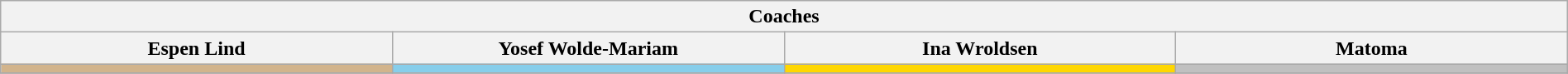<table class="wikitable nowrap" style="text-align:center; width:100%">
<tr>
<th colspan="4">Coaches</th>
</tr>
<tr>
<th width="25%">Espen Lind</th>
<th width="25%">Yosef Wolde-Mariam</th>
<th width="25%">Ina Wroldsen</th>
<th width="25%">Matoma</th>
</tr>
<tr>
<td style="background:tan"></td>
<td style="background:skyblue"></td>
<td style="background:gold"></td>
<td style="background:silver"></td>
</tr>
<tr>
</tr>
</table>
